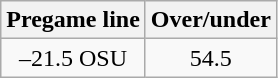<table class="wikitable">
<tr align="center">
<th style=>Pregame line</th>
<th style=>Over/under</th>
</tr>
<tr align="center">
<td>–21.5 OSU</td>
<td>54.5</td>
</tr>
</table>
